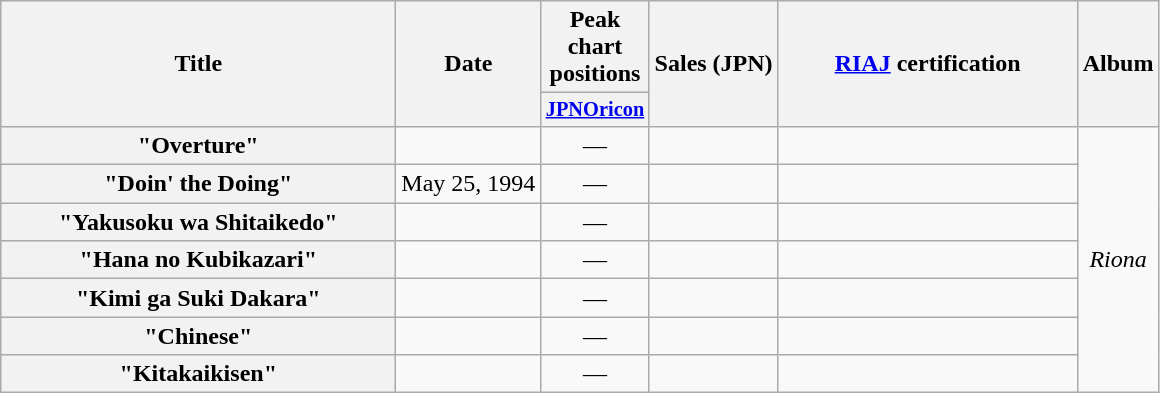<table class="wikitable plainrowheaders" style="text-align:center;">
<tr>
<th rowspan="2" scope="col" style="width:16em;">Title</th>
<th rowspan="2" scope="col">Date</th>
<th colspan="1" scope="col">Peak chart positions</th>
<th rowspan="2" scope="col">Sales (JPN)</th>
<th rowspan="2" scope="col" style="width:12em;"><a href='#'>RIAJ</a> certification</th>
<th rowspan="2" scope="col">Album</th>
</tr>
<tr>
<th style="width:3em;font-size:85%"><a href='#'>JPNOricon</a></th>
</tr>
<tr>
<th align="left" scope="row">"Overture"</th>
<td></td>
<td>—</td>
<td></td>
<td></td>
<td rowspan="7"><em>Riona</em></td>
</tr>
<tr>
<th align="left" scope="row">"Doin' the Doing"</th>
<td>May 25, 1994</td>
<td>—</td>
<td></td>
<td></td>
</tr>
<tr>
<th align="left" scope="row">"Yakusoku wa Shitaikedo"</th>
<td></td>
<td>—</td>
<td></td>
<td></td>
</tr>
<tr>
<th align="left" scope="row">"Hana no Kubikazari"</th>
<td></td>
<td>—</td>
<td></td>
<td></td>
</tr>
<tr>
<th align="left" scope="row">"Kimi ga Suki Dakara"</th>
<td></td>
<td>—</td>
<td></td>
<td></td>
</tr>
<tr>
<th align="left" scope="row">"Chinese"</th>
<td></td>
<td>—</td>
<td></td>
<td></td>
</tr>
<tr>
<th align="left" scope="row">"Kitakaikisen"</th>
<td></td>
<td>—</td>
<td></td>
<td></td>
</tr>
</table>
